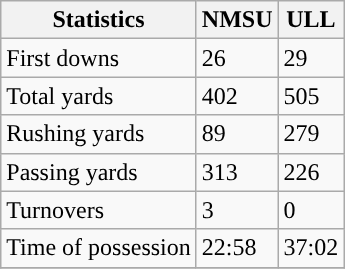<table class="wikitable" style="float: left;">
<tr>
<th>Statistics</th>
<th>NMSU</th>
<th>ULL</th>
</tr>
<tr>
<td>First downs</td>
<td>26</td>
<td>29</td>
</tr>
<tr>
<td>Total yards</td>
<td>402</td>
<td>505</td>
</tr>
<tr>
<td>Rushing yards</td>
<td>89</td>
<td>279</td>
</tr>
<tr>
<td>Passing yards</td>
<td>313</td>
<td>226</td>
</tr>
<tr>
<td>Turnovers</td>
<td>3</td>
<td>0</td>
</tr>
<tr>
<td>Time of possession</td>
<td>22:58</td>
<td>37:02</td>
</tr>
<tr>
</tr>
</table>
